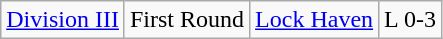<table class="wikitable">
<tr>
<td rowspan="1"><a href='#'>Division III</a></td>
<td>First Round</td>
<td><a href='#'>Lock Haven</a></td>
<td>L 0-3</td>
</tr>
</table>
